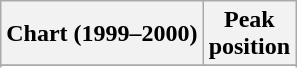<table class="wikitable sortable">
<tr>
<th align="left">Chart (1999–2000)</th>
<th align="center">Peak<br>position</th>
</tr>
<tr>
</tr>
<tr>
</tr>
<tr>
</tr>
</table>
